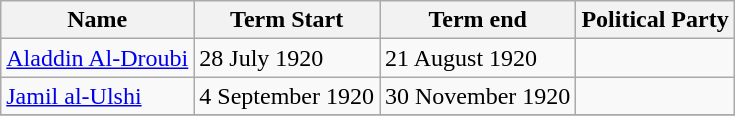<table class="wikitable">
<tr ->
<th>Name</th>
<th>Term Start</th>
<th>Term end</th>
<th>Political Party</th>
</tr>
<tr ->
<td><a href='#'>Aladdin Al-Droubi</a></td>
<td>28 July 1920</td>
<td>21 August 1920</td>
<td></td>
</tr>
<tr ->
<td><a href='#'>Jamil al-Ulshi</a></td>
<td>4 September 1920</td>
<td>30 November 1920</td>
<td></td>
</tr>
<tr ->
</tr>
</table>
